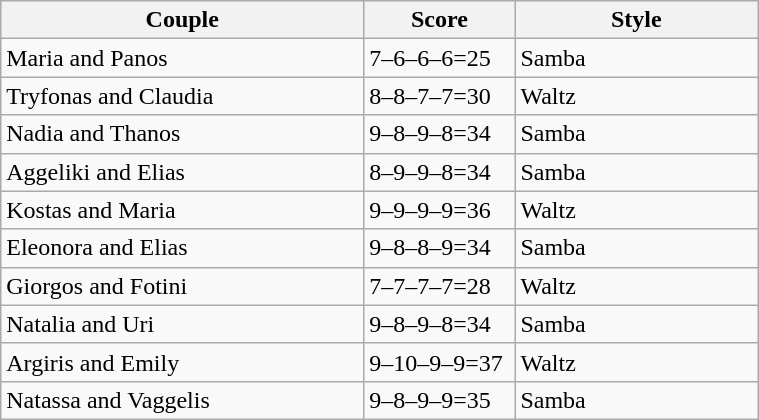<table class="wikitable" style="width:40%;">
<tr>
<th style="width:15%;">Couple</th>
<th style="width:5%;">Score</th>
<th style="width:10%;">Style</th>
</tr>
<tr>
<td>Maria and Panos</td>
<td>7–6–6–6=25</td>
<td>Samba</td>
</tr>
<tr>
<td>Tryfonas and Claudia</td>
<td>8–8–7–7=30</td>
<td>Waltz</td>
</tr>
<tr>
<td>Nadia and Thanos</td>
<td>9–8–9–8=34</td>
<td>Samba</td>
</tr>
<tr>
<td>Aggeliki and Elias</td>
<td>8–9–9–8=34</td>
<td>Samba</td>
</tr>
<tr>
<td>Kostas and Maria</td>
<td>9–9–9–9=36</td>
<td>Waltz</td>
</tr>
<tr>
<td>Eleonora and Elias</td>
<td>9–8–8–9=34</td>
<td>Samba</td>
</tr>
<tr>
<td>Giorgos and Fotini</td>
<td>7–7–7–7=28</td>
<td>Waltz</td>
</tr>
<tr>
<td>Natalia and Uri</td>
<td>9–8–9–8=34</td>
<td>Samba</td>
</tr>
<tr>
<td>Argiris and Emily</td>
<td>9–10–9–9=37</td>
<td>Waltz</td>
</tr>
<tr>
<td>Natassa and Vaggelis</td>
<td>9–8–9–9=35</td>
<td>Samba</td>
</tr>
</table>
